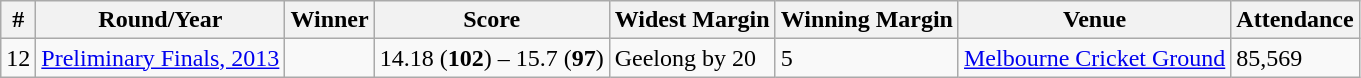<table class="wikitable sortable">
<tr>
<th>#</th>
<th>Round/Year</th>
<th>Winner</th>
<th>Score</th>
<th>Widest Margin</th>
<th>Winning Margin</th>
<th>Venue</th>
<th>Attendance</th>
</tr>
<tr>
<td>12</td>
<td><a href='#'>Preliminary Finals, 2013</a></td>
<td></td>
<td>14.18 (<strong>102</strong>) – 15.7 (<strong>97</strong>)</td>
<td>Geelong by 20</td>
<td>5</td>
<td><a href='#'>Melbourne Cricket Ground</a></td>
<td>85,569</td>
</tr>
</table>
